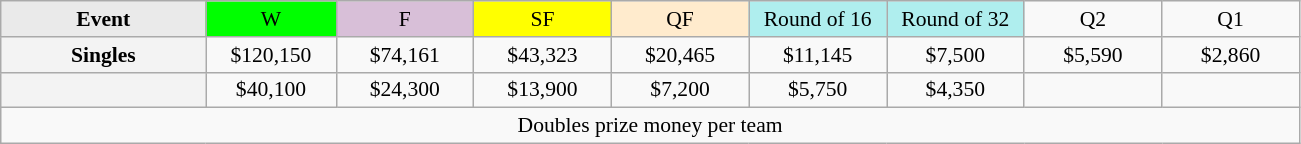<table class=wikitable style=font-size:90%;text-align:center>
<tr>
<td style="width:130px; background:#eaeaea;"><strong>Event</strong></td>
<td style="width:80px; background:lime;">W</td>
<td style="width:85px; background:thistle;">F</td>
<td style="width:85px; background:#ff0;">SF</td>
<td style="width:85px; background:#ffebcd;">QF</td>
<td style="width:85px; background:#afeeee;">Round of 16</td>
<td style="width:85px; background:#afeeee;">Round of 32</td>
<td style="width:85px;">Q2</td>
<td style="width:85px;">Q1</td>
</tr>
<tr>
<td style="background:#f3f3f3;"><strong>Singles</strong></td>
<td>$120,150</td>
<td>$74,161</td>
<td>$43,323</td>
<td>$20,465</td>
<td>$11,145</td>
<td>$7,500</td>
<td>$5,590</td>
<td>$2,860</td>
</tr>
<tr>
<td style="background:#f3f3f3;"><strong></strong></td>
<td>$40,100</td>
<td>$24,300</td>
<td>$13,900</td>
<td>$7,200</td>
<td>$5,750</td>
<td>$4,350</td>
<td></td>
<td></td>
</tr>
<tr>
<td colspan=10>Doubles prize money per team</td>
</tr>
</table>
